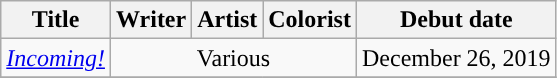<table class="wikitable" border="2" class="wikitable" style="text-align:center;">
<tr>
<th scope="col">Title</th>
<th scope="col">Writer</th>
<th scope="col">Artist</th>
<th scope="col">Colorist</th>
<th scope="col">Debut date</th>
</tr>
<tr>
<td><em><a href='#'>Incoming!</a></em></td>
<td colspan="3">Various</td>
<td>December 26, 2019</td>
</tr>
<tr>
</tr>
</table>
